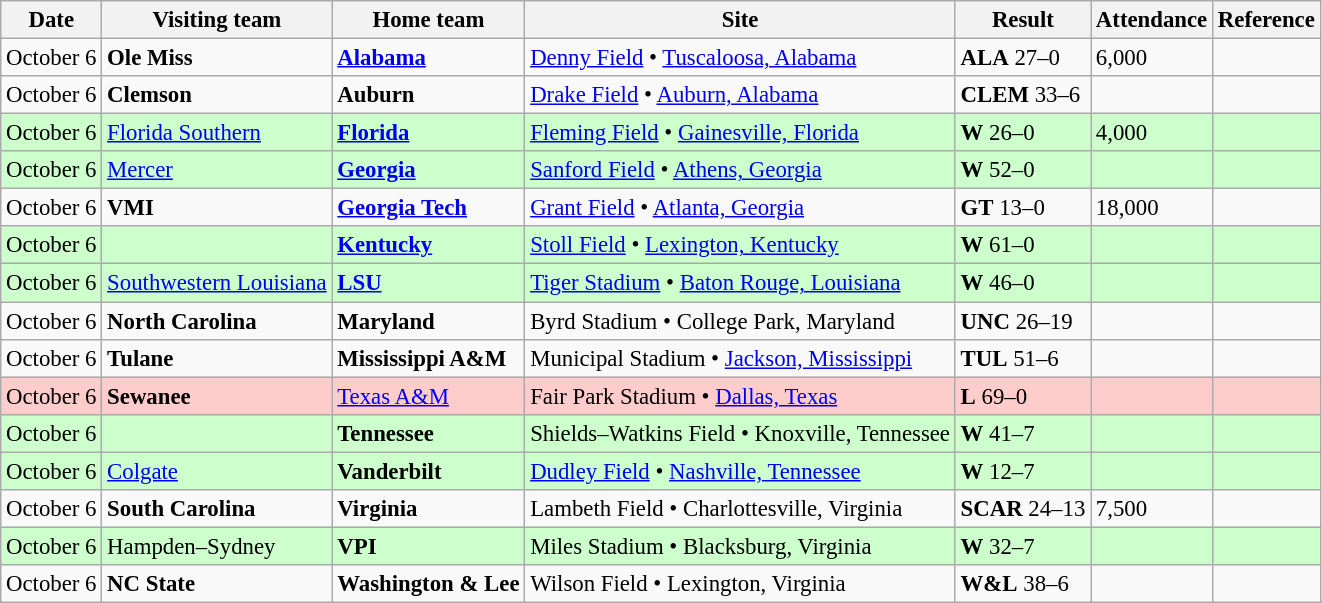<table class="wikitable" style="font-size:95%;">
<tr>
<th>Date</th>
<th>Visiting team</th>
<th>Home team</th>
<th>Site</th>
<th>Result</th>
<th>Attendance</th>
<th class="unsortable">Reference</th>
</tr>
<tr bgcolor=>
<td>October 6</td>
<td><strong>Ole Miss</strong></td>
<td><strong><a href='#'>Alabama</a></strong></td>
<td><a href='#'>Denny Field</a> • <a href='#'>Tuscaloosa, Alabama</a></td>
<td><strong>ALA</strong> 27–0</td>
<td>6,000</td>
<td></td>
</tr>
<tr bgcolor=>
<td>October 6</td>
<td><strong>Clemson</strong></td>
<td><strong>Auburn</strong></td>
<td><a href='#'>Drake Field</a> • <a href='#'>Auburn, Alabama</a></td>
<td><strong>CLEM</strong> 33–6</td>
<td></td>
<td></td>
</tr>
<tr bgcolor=ccffcc>
<td>October 6</td>
<td><a href='#'>Florida Southern</a></td>
<td><strong><a href='#'>Florida</a></strong></td>
<td><a href='#'>Fleming Field</a> • <a href='#'>Gainesville, Florida</a></td>
<td><strong>W</strong> 26–0</td>
<td>4,000</td>
<td></td>
</tr>
<tr bgcolor=ccffcc>
<td>October 6</td>
<td><a href='#'>Mercer</a></td>
<td><strong><a href='#'>Georgia</a></strong></td>
<td><a href='#'>Sanford Field</a> • <a href='#'>Athens, Georgia</a></td>
<td><strong>W</strong> 52–0</td>
<td></td>
<td></td>
</tr>
<tr bgcolor=>
<td>October 6</td>
<td><strong>VMI</strong></td>
<td><strong><a href='#'>Georgia Tech</a></strong></td>
<td><a href='#'>Grant Field</a> • <a href='#'>Atlanta, Georgia</a></td>
<td><strong>GT</strong> 13–0</td>
<td>18,000</td>
<td></td>
</tr>
<tr bgcolor=ccffcc>
<td>October 6</td>
<td></td>
<td><strong><a href='#'>Kentucky</a></strong></td>
<td><a href='#'>Stoll Field</a> • <a href='#'>Lexington, Kentucky</a></td>
<td><strong>W</strong> 61–0</td>
<td></td>
<td></td>
</tr>
<tr bgcolor=ccffcc>
<td>October 6</td>
<td><a href='#'>Southwestern Louisiana</a></td>
<td><strong><a href='#'>LSU</a></strong></td>
<td><a href='#'>Tiger Stadium</a> • <a href='#'>Baton Rouge, Louisiana</a></td>
<td><strong>W</strong> 46–0</td>
<td></td>
<td></td>
</tr>
<tr bgcolor=>
<td>October 6</td>
<td><strong>North Carolina</strong></td>
<td><strong>Maryland</strong></td>
<td>Byrd Stadium • College Park, Maryland</td>
<td><strong>UNC</strong> 26–19</td>
<td></td>
<td></td>
</tr>
<tr bgcolor=>
<td>October 6</td>
<td><strong>Tulane</strong></td>
<td><strong>Mississippi A&M</strong></td>
<td>Municipal Stadium • <a href='#'>Jackson, Mississippi</a></td>
<td><strong>TUL</strong> 51–6</td>
<td></td>
<td></td>
</tr>
<tr bgcolor=ffcccc>
<td>October 6</td>
<td><strong>Sewanee</strong></td>
<td><a href='#'>Texas A&M</a></td>
<td>Fair Park Stadium • <a href='#'>Dallas, Texas</a></td>
<td><strong>L</strong> 69–0</td>
<td></td>
<td></td>
</tr>
<tr bgcolor=ccffcc>
<td>October 6</td>
<td></td>
<td><strong>Tennessee</strong></td>
<td>Shields–Watkins Field • Knoxville, Tennessee</td>
<td><strong>W</strong> 41–7</td>
<td></td>
<td></td>
</tr>
<tr bgcolor=ccffcc>
<td>October 6</td>
<td><a href='#'>Colgate</a></td>
<td><strong>Vanderbilt</strong></td>
<td><a href='#'>Dudley Field</a> • <a href='#'>Nashville, Tennessee</a></td>
<td><strong>W</strong> 12–7</td>
<td></td>
<td></td>
</tr>
<tr bgcolor=>
<td>October 6</td>
<td><strong>South Carolina</strong></td>
<td><strong>Virginia</strong></td>
<td>Lambeth Field • Charlottesville, Virginia</td>
<td><strong>SCAR</strong> 24–13</td>
<td>7,500</td>
<td></td>
</tr>
<tr bgcolor=ccffcc>
<td>October 6</td>
<td>Hampden–Sydney</td>
<td><strong>VPI</strong></td>
<td>Miles Stadium • Blacksburg, Virginia</td>
<td><strong>W</strong> 32–7</td>
<td></td>
<td></td>
</tr>
<tr bgcolor=>
<td>October 6</td>
<td><strong>NC State</strong></td>
<td><strong>Washington & Lee</strong></td>
<td>Wilson Field • Lexington, Virginia</td>
<td><strong>W&L</strong> 38–6</td>
<td></td>
<td></td>
</tr>
</table>
